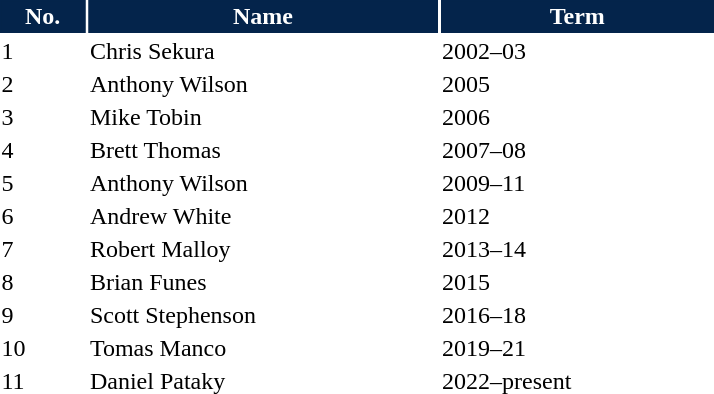<table class="toccolours" style="width:30em">
<tr>
<th style="background:#04244b;color:white;border:#04244b 1px solid">No.</th>
<th style="background:#04244b;color:white;border:#04244b 1px solid">Name</th>
<th style="background:#04244b;color:white;border:#04244b 1px solid">Term</th>
</tr>
<tr>
<td>1</td>
<td> Chris Sekura</td>
<td>2002–03</td>
</tr>
<tr>
<td>2</td>
<td> Anthony Wilson</td>
<td>2005</td>
</tr>
<tr>
<td>3</td>
<td> Mike Tobin</td>
<td>2006</td>
</tr>
<tr>
<td>4</td>
<td> Brett Thomas</td>
<td>2007–08</td>
</tr>
<tr>
<td>5</td>
<td> Anthony Wilson</td>
<td>2009–11</td>
</tr>
<tr>
<td>6</td>
<td> Andrew White</td>
<td>2012</td>
</tr>
<tr>
<td>7</td>
<td> Robert Malloy</td>
<td>2013–14</td>
</tr>
<tr>
<td>8</td>
<td> Brian Funes</td>
<td>2015</td>
</tr>
<tr>
<td>9</td>
<td> Scott Stephenson</td>
<td>2016–18</td>
</tr>
<tr>
<td>10</td>
<td> Tomas Manco</td>
<td>2019–21</td>
</tr>
<tr>
<td>11</td>
<td> Daniel Pataky</td>
<td>2022–present</td>
</tr>
<tr>
</tr>
</table>
